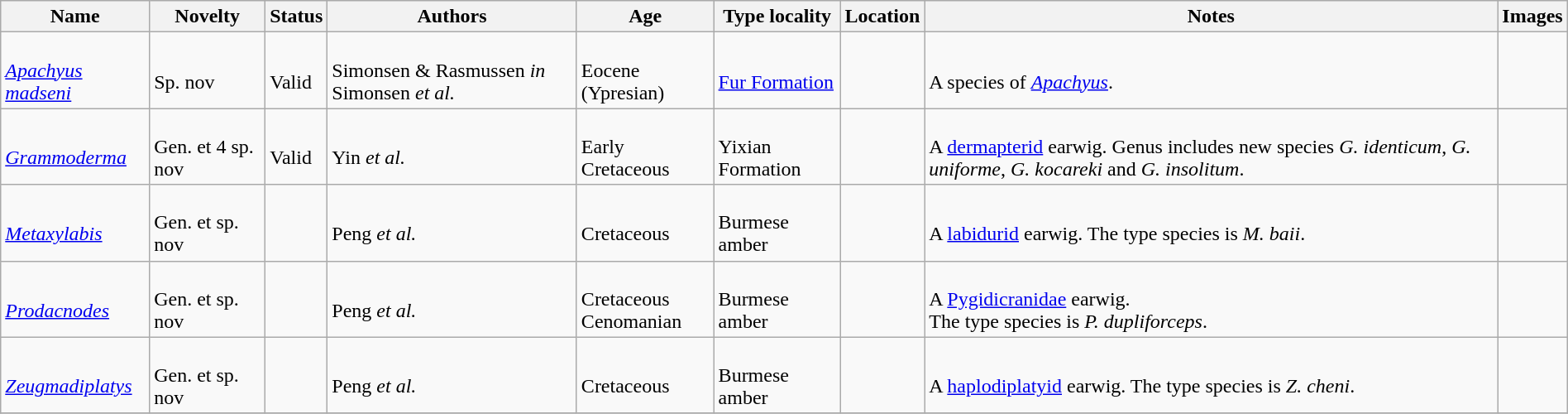<table class="wikitable sortable" align="center" width="100%">
<tr>
<th>Name</th>
<th>Novelty</th>
<th>Status</th>
<th>Authors</th>
<th>Age</th>
<th>Type locality</th>
<th>Location</th>
<th>Notes</th>
<th>Images</th>
</tr>
<tr>
<td><br><em><a href='#'>Apachyus madseni</a></em></td>
<td><br>Sp. nov</td>
<td><br>Valid</td>
<td><br>Simonsen & Rasmussen <em>in</em> Simonsen <em>et al.</em></td>
<td><br>Eocene (Ypresian)</td>
<td><br><a href='#'>Fur Formation</a></td>
<td><br></td>
<td><br>A species of <em><a href='#'>Apachyus</a></em>.</td>
<td></td>
</tr>
<tr>
<td><br><em><a href='#'>Grammoderma</a></em></td>
<td><br>Gen. et 4 sp. nov</td>
<td><br>Valid</td>
<td><br>Yin <em>et al.</em></td>
<td><br>Early Cretaceous</td>
<td><br>Yixian Formation</td>
<td><br></td>
<td><br>A <a href='#'>dermapterid</a> earwig. Genus includes new species <em>G. identicum</em>, <em>G. uniforme</em>, <em>G. kocareki</em> and <em>G. insolitum</em>.</td>
<td></td>
</tr>
<tr>
<td><br><em><a href='#'>Metaxylabis</a></em></td>
<td><br>Gen. et sp. nov</td>
<td></td>
<td><br>Peng <em>et al.</em></td>
<td><br>Cretaceous</td>
<td><br>Burmese amber</td>
<td><br></td>
<td><br>A <a href='#'>labidurid</a> earwig. The type species is <em>M. baii</em>.</td>
<td></td>
</tr>
<tr>
<td><br><em><a href='#'>Prodacnodes</a></em></td>
<td><br>Gen. et sp. nov</td>
<td></td>
<td><br>Peng <em>et al.</em></td>
<td><br>Cretaceous<br>Cenomanian</td>
<td><br>Burmese amber</td>
<td><br></td>
<td><br>A <a href='#'>Pygidicranidae</a> earwig.<br> The type species is <em>P. dupliforceps</em>.</td>
<td></td>
</tr>
<tr>
<td><br><em><a href='#'>Zeugmadiplatys</a></em></td>
<td><br>Gen. et sp. nov</td>
<td></td>
<td><br>Peng <em>et al.</em></td>
<td><br>Cretaceous</td>
<td><br>Burmese amber</td>
<td><br></td>
<td><br>A <a href='#'>haplodiplatyid</a> earwig. The type species is <em>Z. cheni</em>.</td>
<td></td>
</tr>
<tr>
</tr>
</table>
